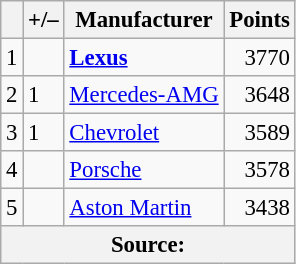<table class="wikitable" style="font-size: 95%;">
<tr>
<th scope="col"></th>
<th scope="col">+/–</th>
<th scope="col">Manufacturer</th>
<th scope="col">Points</th>
</tr>
<tr>
<td align=center>1</td>
<td align="left"></td>
<td><strong> <a href='#'>Lexus</a></strong></td>
<td align=right>3770</td>
</tr>
<tr>
<td align=center>2</td>
<td align="left"> 1</td>
<td> <a href='#'>Mercedes-AMG</a></td>
<td align=right>3648</td>
</tr>
<tr>
<td align=center>3</td>
<td align="left"> 1</td>
<td> <a href='#'>Chevrolet</a></td>
<td align=right>3589</td>
</tr>
<tr>
<td align=center>4</td>
<td align="left"></td>
<td> <a href='#'>Porsche</a></td>
<td align=right>3578</td>
</tr>
<tr>
<td align=center>5</td>
<td align="left"></td>
<td> <a href='#'>Aston Martin</a></td>
<td align=right>3438</td>
</tr>
<tr>
<th colspan=5>Source:</th>
</tr>
</table>
